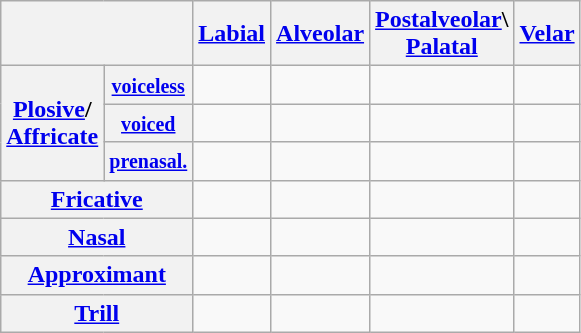<table class="wikitable" style="text-align:center">
<tr>
<th colspan="2"></th>
<th><a href='#'>Labial</a></th>
<th><a href='#'>Alveolar</a></th>
<th><a href='#'>Postalveolar</a>\<br><a href='#'>Palatal</a></th>
<th><a href='#'>Velar</a></th>
</tr>
<tr>
<th rowspan="3"><a href='#'>Plosive</a>/<br><a href='#'>Affricate</a></th>
<th><small><a href='#'>voiceless</a></small></th>
<td></td>
<td></td>
<td></td>
<td></td>
</tr>
<tr>
<th><a href='#'><small>voiced</small></a></th>
<td></td>
<td></td>
<td></td>
<td></td>
</tr>
<tr>
<th><a href='#'><small>prenasal.</small></a></th>
<td></td>
<td></td>
<td></td>
<td></td>
</tr>
<tr>
<th colspan="2"><a href='#'>Fricative</a></th>
<td></td>
<td></td>
<td></td>
<td></td>
</tr>
<tr>
<th colspan="2"><a href='#'>Nasal</a></th>
<td></td>
<td></td>
<td></td>
<td></td>
</tr>
<tr>
<th colspan="2"><a href='#'>Approximant</a></th>
<td></td>
<td></td>
<td></td>
<td></td>
</tr>
<tr>
<th colspan="2"><a href='#'>Trill</a></th>
<td></td>
<td></td>
<td></td>
<td></td>
</tr>
</table>
